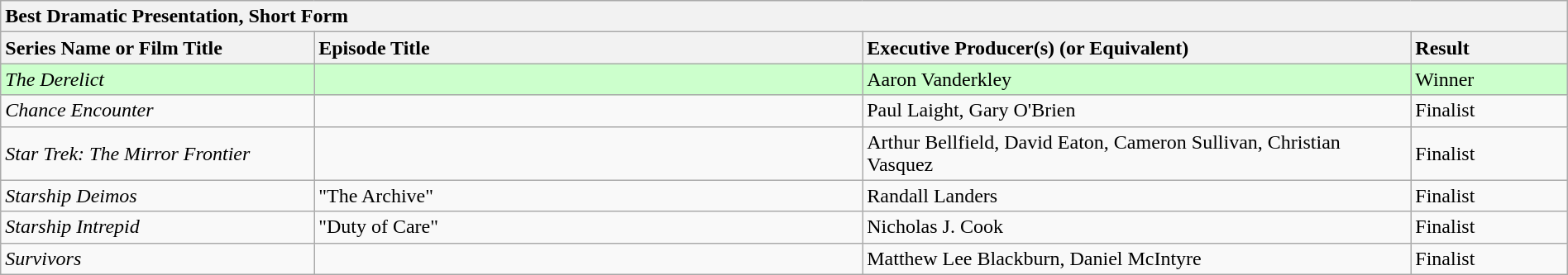<table class="wikitable" width=100%>
<tr>
<th colspan="4" ! style="text-align:left;">Best Dramatic Presentation, Short Form</th>
</tr>
<tr>
<th style="text-align:left; width: 20%;"><strong>Series Name or Film Title</strong></th>
<th style="text-align:left; width: 35%;"><strong>Episode Title</strong></th>
<th style="text-align:left; width: 35%;"><strong>Executive Producer(s) (or Equivalent)</strong></th>
<th style="text-align:left; width: 10%;"><strong>Result</strong></th>
</tr>
<tr style="background-color:#ccffcc;">
<td><em>The Derelict</em></td>
<td></td>
<td>Aaron Vanderkley</td>
<td>Winner</td>
</tr>
<tr>
<td><em>Chance Encounter</em></td>
<td></td>
<td>Paul Laight, Gary O'Brien</td>
<td>Finalist</td>
</tr>
<tr>
<td><em>Star Trek: The Mirror Frontier</em></td>
<td></td>
<td>Arthur Bellfield, David Eaton, Cameron Sullivan, Christian Vasquez</td>
<td>Finalist</td>
</tr>
<tr>
<td><em>Starship Deimos</em></td>
<td>"The Archive"</td>
<td>Randall Landers</td>
<td>Finalist</td>
</tr>
<tr>
<td><em>Starship Intrepid</em></td>
<td>"Duty of Care"</td>
<td>Nicholas J. Cook</td>
<td>Finalist</td>
</tr>
<tr>
<td><em>Survivors</em></td>
<td></td>
<td>Matthew Lee Blackburn, Daniel McIntyre</td>
<td>Finalist</td>
</tr>
</table>
